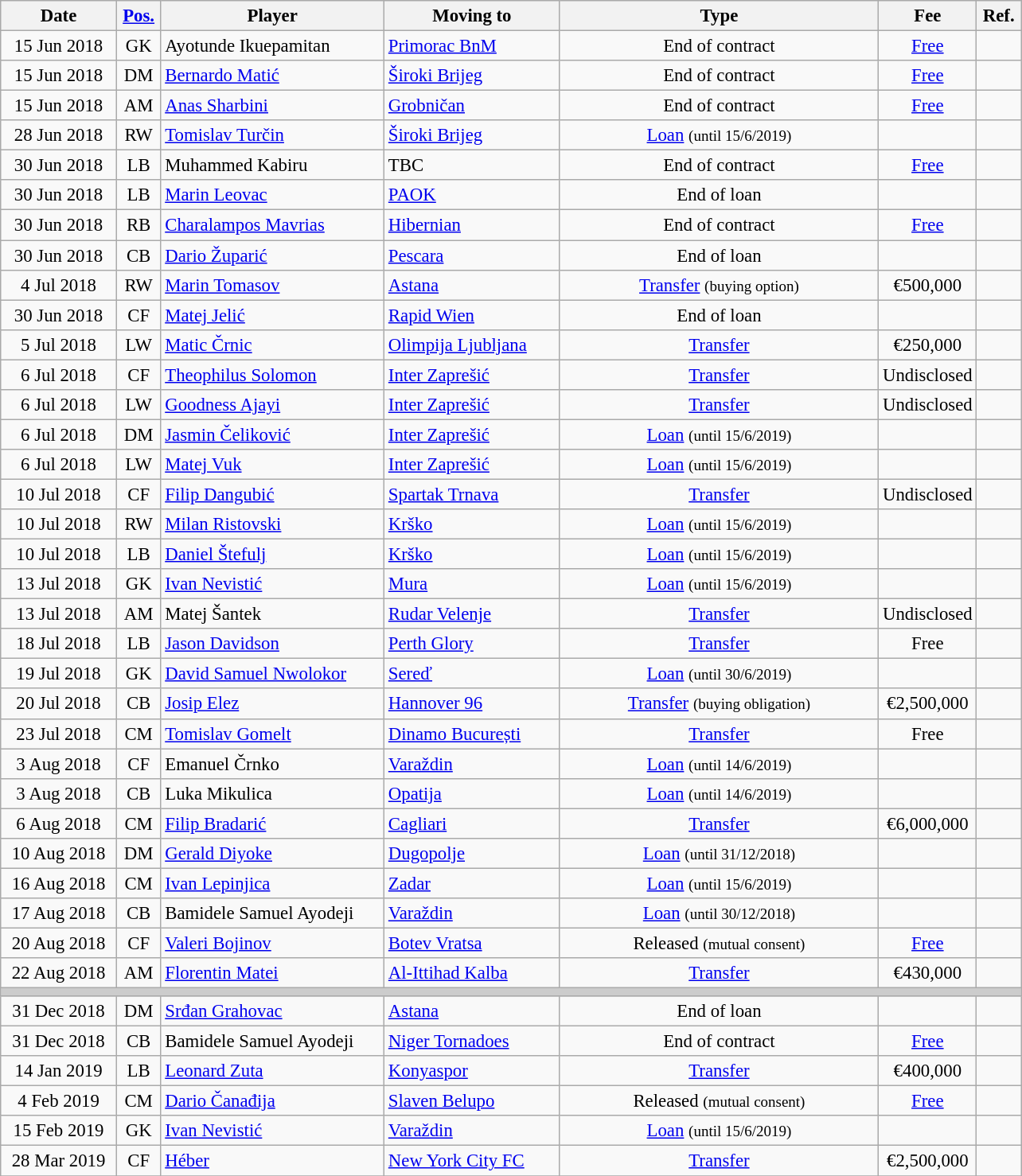<table class="wikitable" style="font-size: 95%; text-align: center;">
<tr>
<th width=90>Date</th>
<th width=30><a href='#'>Pos.</a></th>
<th width=180>Player</th>
<th width=140>Moving to</th>
<th width=260>Type</th>
<th width=75>Fee</th>
<th width=30>Ref.</th>
</tr>
<tr>
<td>15 Jun 2018</td>
<td>GK</td>
<td style="text-align:left;"> Ayotunde Ikuepamitan</td>
<td style="text-align:left;"> <a href='#'>Primorac BnM</a></td>
<td>End of contract</td>
<td><a href='#'>Free</a></td>
<td></td>
</tr>
<tr>
<td>15 Jun 2018</td>
<td>DM</td>
<td style="text-align:left;"> <a href='#'>Bernardo Matić</a></td>
<td style="text-align:left;"> <a href='#'>Široki Brijeg</a></td>
<td>End of contract</td>
<td><a href='#'>Free</a></td>
<td></td>
</tr>
<tr>
<td>15 Jun 2018</td>
<td>AM</td>
<td style="text-align:left;"> <a href='#'>Anas Sharbini</a></td>
<td style="text-align:left;"> <a href='#'>Grobničan</a></td>
<td>End of contract</td>
<td><a href='#'>Free</a></td>
<td></td>
</tr>
<tr>
<td>28 Jun 2018</td>
<td>RW</td>
<td style="text-align:left;"> <a href='#'>Tomislav Turčin</a></td>
<td style="text-align:left;"> <a href='#'>Široki Brijeg</a></td>
<td><a href='#'>Loan</a> <small>(until 15/6/2019)</small></td>
<td></td>
<td></td>
</tr>
<tr>
<td>30 Jun 2018</td>
<td>LB</td>
<td style="text-align:left;"> Muhammed Kabiru</td>
<td style="text-align:left;">TBC</td>
<td>End of contract</td>
<td><a href='#'>Free</a></td>
<td></td>
</tr>
<tr>
<td>30 Jun 2018</td>
<td>LB</td>
<td style="text-align:left;"> <a href='#'>Marin Leovac</a></td>
<td style="text-align:left;"> <a href='#'>PAOK</a></td>
<td>End of loan</td>
<td></td>
<td></td>
</tr>
<tr>
<td>30 Jun 2018</td>
<td>RB</td>
<td style="text-align:left;"> <a href='#'>Charalampos Mavrias</a></td>
<td style="text-align:left;"> <a href='#'>Hibernian</a></td>
<td>End of contract</td>
<td><a href='#'>Free</a></td>
<td></td>
</tr>
<tr>
<td>30 Jun 2018</td>
<td>CB</td>
<td style="text-align:left;"> <a href='#'>Dario Župarić</a></td>
<td style="text-align:left;"> <a href='#'>Pescara</a></td>
<td>End of loan</td>
<td></td>
<td></td>
</tr>
<tr>
<td>4 Jul 2018</td>
<td>RW</td>
<td style="text-align:left;"> <a href='#'>Marin Tomasov</a></td>
<td style="text-align:left;"> <a href='#'>Astana</a></td>
<td><a href='#'>Transfer</a> <small>(buying option)</small></td>
<td>€500,000</td>
<td></td>
</tr>
<tr>
<td>30 Jun 2018</td>
<td>CF</td>
<td style="text-align:left;"> <a href='#'>Matej Jelić</a></td>
<td style="text-align:left;"> <a href='#'>Rapid Wien</a></td>
<td>End of loan</td>
<td></td>
<td></td>
</tr>
<tr>
<td>5 Jul 2018</td>
<td>LW</td>
<td style="text-align:left;"> <a href='#'>Matic Črnic</a></td>
<td style="text-align:left;"> <a href='#'>Olimpija Ljubljana</a></td>
<td><a href='#'>Transfer</a></td>
<td>€250,000</td>
<td></td>
</tr>
<tr>
<td>6 Jul 2018</td>
<td>CF</td>
<td style="text-align:left;"> <a href='#'>Theophilus Solomon</a></td>
<td style="text-align:left;"> <a href='#'>Inter Zaprešić</a></td>
<td><a href='#'>Transfer</a></td>
<td>Undisclosed</td>
<td></td>
</tr>
<tr>
<td>6 Jul 2018</td>
<td>LW</td>
<td style="text-align:left;"> <a href='#'>Goodness Ajayi</a></td>
<td style="text-align:left;"> <a href='#'>Inter Zaprešić</a></td>
<td><a href='#'>Transfer</a></td>
<td>Undisclosed</td>
<td></td>
</tr>
<tr>
<td>6 Jul 2018</td>
<td>DM</td>
<td style="text-align:left;"> <a href='#'>Jasmin Čeliković</a></td>
<td style="text-align:left;"> <a href='#'>Inter Zaprešić</a></td>
<td><a href='#'>Loan</a> <small>(until 15/6/2019)</small></td>
<td></td>
<td></td>
</tr>
<tr>
<td>6 Jul 2018</td>
<td>LW</td>
<td style="text-align:left;"> <a href='#'>Matej Vuk</a></td>
<td style="text-align:left;"> <a href='#'>Inter Zaprešić</a></td>
<td><a href='#'>Loan</a> <small>(until 15/6/2019)</small></td>
<td></td>
<td></td>
</tr>
<tr>
<td>10 Jul 2018</td>
<td>CF</td>
<td style="text-align:left;"> <a href='#'>Filip Dangubić</a></td>
<td style="text-align:left;"> <a href='#'>Spartak Trnava</a></td>
<td><a href='#'>Transfer</a></td>
<td>Undisclosed</td>
<td></td>
</tr>
<tr>
<td>10 Jul 2018</td>
<td>RW</td>
<td style="text-align:left;"> <a href='#'>Milan Ristovski</a></td>
<td style="text-align:left;"> <a href='#'>Krško</a></td>
<td><a href='#'>Loan</a> <small>(until 15/6/2019)</small></td>
<td></td>
<td></td>
</tr>
<tr>
<td>10 Jul 2018</td>
<td>LB</td>
<td style="text-align:left;"> <a href='#'>Daniel Štefulj</a></td>
<td style="text-align:left;"> <a href='#'>Krško</a></td>
<td><a href='#'>Loan</a> <small>(until 15/6/2019)</small></td>
<td></td>
<td></td>
</tr>
<tr>
<td>13 Jul 2018</td>
<td>GK</td>
<td style="text-align:left;"> <a href='#'>Ivan Nevistić</a></td>
<td style="text-align:left;"> <a href='#'>Mura</a></td>
<td><a href='#'>Loan</a> <small>(until 15/6/2019)</small></td>
<td></td>
<td></td>
</tr>
<tr>
<td>13 Jul 2018</td>
<td>AM</td>
<td style="text-align:left;"> Matej Šantek</td>
<td style="text-align:left;"> <a href='#'>Rudar Velenje</a></td>
<td><a href='#'>Transfer</a></td>
<td>Undisclosed</td>
<td></td>
</tr>
<tr>
<td>18 Jul 2018</td>
<td>LB</td>
<td style="text-align:left;"> <a href='#'>Jason Davidson</a></td>
<td style="text-align:left;"> <a href='#'>Perth Glory</a></td>
<td><a href='#'>Transfer</a></td>
<td>Free</td>
<td></td>
</tr>
<tr>
<td>19 Jul 2018</td>
<td>GK</td>
<td style="text-align:left;"> <a href='#'>David Samuel Nwolokor</a></td>
<td style="text-align:left;"> <a href='#'>Sereď</a></td>
<td><a href='#'>Loan</a> <small>(until 30/6/2019)</small></td>
<td></td>
<td></td>
</tr>
<tr>
<td>20 Jul 2018</td>
<td>CB</td>
<td style="text-align:left;"> <a href='#'>Josip Elez</a></td>
<td style="text-align:left;"> <a href='#'>Hannover 96</a></td>
<td><a href='#'>Transfer</a> <small>(buying obligation)</small></td>
<td>€2,500,000</td>
<td></td>
</tr>
<tr>
<td>23 Jul 2018</td>
<td>CM</td>
<td style="text-align:left;"> <a href='#'>Tomislav Gomelt</a></td>
<td style="text-align:left;"> <a href='#'>Dinamo București</a></td>
<td><a href='#'>Transfer</a></td>
<td>Free</td>
<td></td>
</tr>
<tr>
<td>3 Aug 2018</td>
<td>CF</td>
<td style="text-align:left;"> Emanuel Črnko</td>
<td style="text-align:left;"> <a href='#'>Varaždin</a></td>
<td><a href='#'>Loan</a> <small>(until 14/6/2019)</small></td>
<td></td>
<td></td>
</tr>
<tr>
<td>3 Aug 2018</td>
<td>CB</td>
<td style="text-align:left;"> Luka Mikulica</td>
<td style="text-align:left;"> <a href='#'>Opatija</a></td>
<td><a href='#'>Loan</a> <small>(until 14/6/2019)</small></td>
<td></td>
<td></td>
</tr>
<tr>
<td>6 Aug 2018</td>
<td>CM</td>
<td style="text-align:left;"> <a href='#'>Filip Bradarić</a></td>
<td style="text-align:left;"> <a href='#'>Cagliari</a></td>
<td><a href='#'>Transfer</a></td>
<td>€6,000,000</td>
<td></td>
</tr>
<tr>
<td>10 Aug 2018</td>
<td>DM</td>
<td style="text-align:left;"> <a href='#'>Gerald Diyoke</a></td>
<td style="text-align:left;"> <a href='#'>Dugopolje</a></td>
<td><a href='#'>Loan</a> <small>(until 31/12/2018)</small></td>
<td></td>
<td></td>
</tr>
<tr>
<td>16 Aug 2018</td>
<td>CM</td>
<td style="text-align:left;"> <a href='#'>Ivan Lepinjica</a></td>
<td style="text-align:left;"> <a href='#'>Zadar</a></td>
<td><a href='#'>Loan</a> <small>(until 15/6/2019)</small></td>
<td></td>
<td></td>
</tr>
<tr>
<td>17 Aug 2018</td>
<td>CB</td>
<td style="text-align:left;"> Bamidele Samuel Ayodeji</td>
<td style="text-align:left;"> <a href='#'>Varaždin</a></td>
<td><a href='#'>Loan</a> <small>(until 30/12/2018)</small></td>
<td></td>
<td></td>
</tr>
<tr>
<td>20 Aug 2018</td>
<td>CF</td>
<td style="text-align:left;"> <a href='#'>Valeri Bojinov</a></td>
<td style="text-align:left;"> <a href='#'>Botev Vratsa</a></td>
<td>Released <small>(mutual consent)</small></td>
<td><a href='#'>Free</a></td>
<td></td>
</tr>
<tr>
<td>22 Aug 2018</td>
<td>AM</td>
<td style="text-align:left;"> <a href='#'>Florentin Matei</a></td>
<td style="text-align:left;"> <a href='#'>Al-Ittihad Kalba</a></td>
<td><a href='#'>Transfer</a></td>
<td>€430,000</td>
<td></td>
</tr>
<tr style="color:#CCCCCC;background-color:#CCCCCC">
<td colspan="7"></td>
</tr>
<tr>
<td>31 Dec 2018</td>
<td>DM</td>
<td style="text-align:left;"> <a href='#'>Srđan Grahovac</a></td>
<td style="text-align:left;"> <a href='#'>Astana</a></td>
<td>End of loan</td>
<td></td>
<td></td>
</tr>
<tr>
<td>31 Dec 2018</td>
<td>CB</td>
<td style="text-align:left;"> Bamidele Samuel Ayodeji</td>
<td style="text-align:left;"> <a href='#'>Niger Tornadoes</a></td>
<td>End of contract</td>
<td><a href='#'>Free</a></td>
<td></td>
</tr>
<tr>
<td>14 Jan 2019</td>
<td>LB</td>
<td style="text-align:left;"> <a href='#'>Leonard Zuta</a></td>
<td style="text-align:left;"> <a href='#'>Konyaspor</a></td>
<td><a href='#'>Transfer</a></td>
<td>€400,000</td>
<td></td>
</tr>
<tr>
<td>4 Feb 2019</td>
<td>CM</td>
<td style="text-align:left;"> <a href='#'>Dario Čanađija</a></td>
<td style="text-align:left;"> <a href='#'>Slaven Belupo</a></td>
<td>Released <small>(mutual consent)</small></td>
<td><a href='#'>Free</a></td>
<td></td>
</tr>
<tr>
<td>15 Feb 2019</td>
<td>GK</td>
<td style="text-align:left;"> <a href='#'>Ivan Nevistić</a></td>
<td style="text-align:left;"> <a href='#'>Varaždin</a></td>
<td><a href='#'>Loan</a> <small>(until 15/6/2019)</small></td>
<td></td>
<td></td>
</tr>
<tr>
<td>28 Mar 2019</td>
<td>CF</td>
<td style="text-align:left;"> <a href='#'>Héber</a></td>
<td style="text-align:left;"> <a href='#'>New York City FC</a></td>
<td><a href='#'>Transfer</a></td>
<td>€2,500,000</td>
<td></td>
</tr>
<tr>
</tr>
</table>
